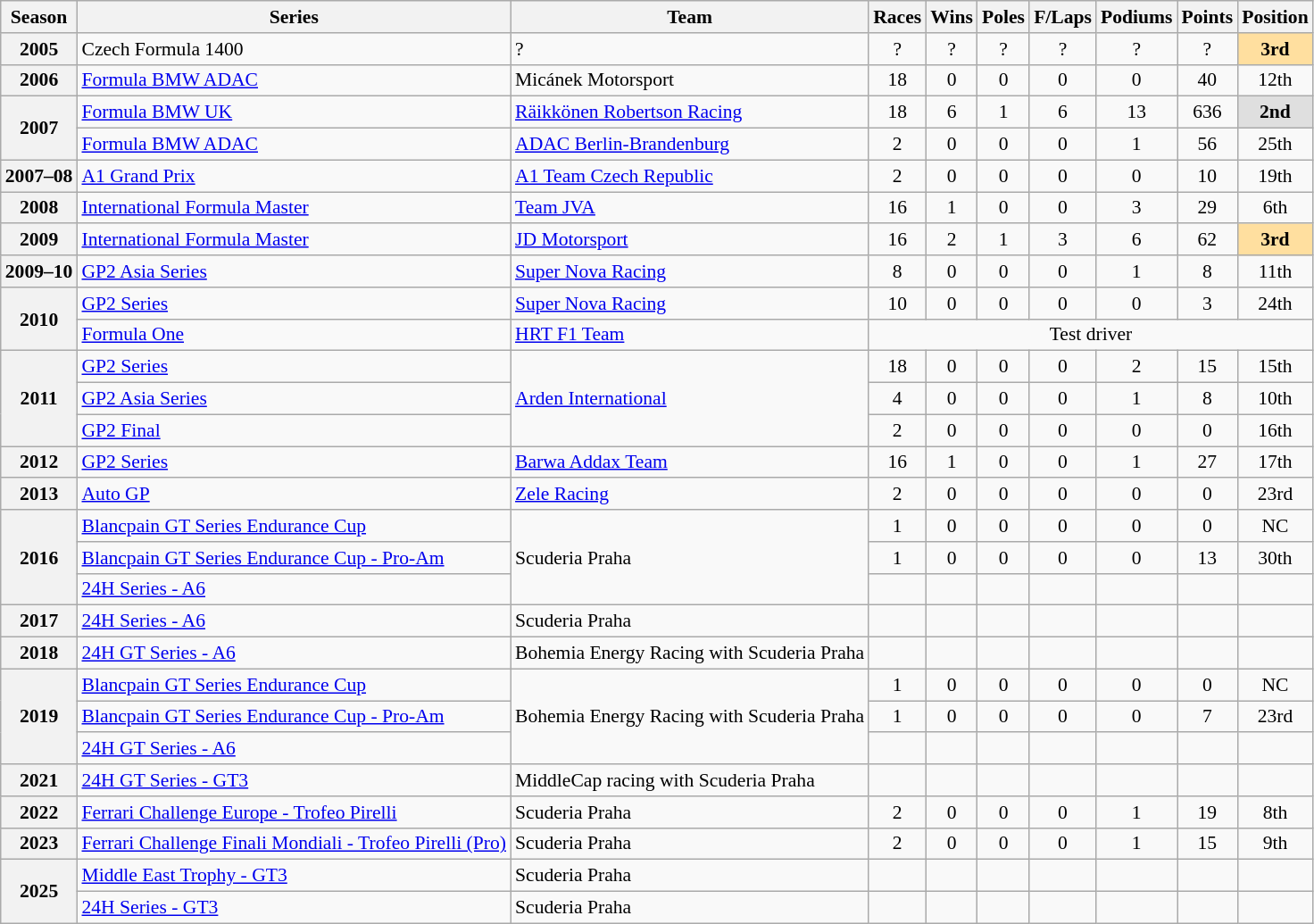<table class="wikitable" style="font-size: 90%; text-align:center">
<tr>
<th>Season</th>
<th>Series</th>
<th>Team</th>
<th>Races</th>
<th>Wins</th>
<th>Poles</th>
<th>F/Laps</th>
<th>Podiums</th>
<th>Points</th>
<th>Position</th>
</tr>
<tr>
<th>2005</th>
<td align=left>Czech Formula 1400</td>
<td align=left>?</td>
<td>?</td>
<td>?</td>
<td>?</td>
<td>?</td>
<td>?</td>
<td>?</td>
<td style="background:#FFDF9F;"><strong>3rd</strong></td>
</tr>
<tr>
<th>2006</th>
<td align=left><a href='#'>Formula BMW ADAC</a></td>
<td align=left>Micánek Motorsport</td>
<td>18</td>
<td>0</td>
<td>0</td>
<td>0</td>
<td>0</td>
<td>40</td>
<td>12th</td>
</tr>
<tr>
<th rowspan=2>2007</th>
<td align=left><a href='#'>Formula BMW UK</a></td>
<td align=left><a href='#'>Räikkönen Robertson Racing</a></td>
<td>18</td>
<td>6</td>
<td>1</td>
<td>6</td>
<td>13</td>
<td>636</td>
<td style="background:#DFDFDF;"><strong>2nd</strong></td>
</tr>
<tr>
<td align=left><a href='#'>Formula BMW ADAC</a></td>
<td align=left><a href='#'>ADAC Berlin-Brandenburg</a></td>
<td>2</td>
<td>0</td>
<td>0</td>
<td>0</td>
<td>1</td>
<td>56</td>
<td>25th</td>
</tr>
<tr>
<th nowrap>2007–08</th>
<td align=left><a href='#'>A1 Grand Prix</a></td>
<td align=left><a href='#'>A1 Team Czech Republic</a></td>
<td>2</td>
<td>0</td>
<td>0</td>
<td>0</td>
<td>0</td>
<td>10</td>
<td>19th</td>
</tr>
<tr>
<th>2008</th>
<td align=left><a href='#'>International Formula Master</a></td>
<td align=left><a href='#'>Team JVA</a></td>
<td>16</td>
<td>1</td>
<td>0</td>
<td>0</td>
<td>3</td>
<td>29</td>
<td>6th</td>
</tr>
<tr>
<th>2009</th>
<td align=left><a href='#'>International Formula Master</a></td>
<td align=left><a href='#'>JD Motorsport</a></td>
<td>16</td>
<td>2</td>
<td>1</td>
<td>3</td>
<td>6</td>
<td>62</td>
<td style="background:#FFDF9F;"><strong>3rd</strong></td>
</tr>
<tr>
<th>2009–10</th>
<td align=left><a href='#'>GP2 Asia Series</a></td>
<td align=left><a href='#'>Super Nova Racing</a></td>
<td>8</td>
<td>0</td>
<td>0</td>
<td>0</td>
<td>1</td>
<td>8</td>
<td>11th</td>
</tr>
<tr>
<th rowspan="2">2010</th>
<td align=left><a href='#'>GP2 Series</a></td>
<td align=left><a href='#'>Super Nova Racing</a></td>
<td>10</td>
<td>0</td>
<td>0</td>
<td>0</td>
<td>0</td>
<td>3</td>
<td>24th</td>
</tr>
<tr>
<td align=left><a href='#'>Formula One</a></td>
<td align=left><a href='#'>HRT F1 Team</a></td>
<td colspan="7">Test driver</td>
</tr>
<tr>
<th rowspan=3>2011</th>
<td align=left><a href='#'>GP2 Series</a></td>
<td align=left rowspan=3><a href='#'>Arden International</a></td>
<td>18</td>
<td>0</td>
<td>0</td>
<td>0</td>
<td>2</td>
<td>15</td>
<td>15th</td>
</tr>
<tr>
<td align=left><a href='#'>GP2 Asia Series</a></td>
<td>4</td>
<td>0</td>
<td>0</td>
<td>0</td>
<td>1</td>
<td>8</td>
<td>10th</td>
</tr>
<tr>
<td align=left><a href='#'>GP2 Final</a></td>
<td>2</td>
<td>0</td>
<td>0</td>
<td>0</td>
<td>0</td>
<td>0</td>
<td>16th</td>
</tr>
<tr>
<th>2012</th>
<td align=left><a href='#'>GP2 Series</a></td>
<td align=left><a href='#'>Barwa Addax Team</a></td>
<td>16</td>
<td>1</td>
<td>0</td>
<td>0</td>
<td>1</td>
<td>27</td>
<td>17th</td>
</tr>
<tr>
<th>2013</th>
<td align=left><a href='#'>Auto GP</a></td>
<td align=left><a href='#'>Zele Racing</a></td>
<td>2</td>
<td>0</td>
<td>0</td>
<td>0</td>
<td>0</td>
<td>0</td>
<td>23rd</td>
</tr>
<tr>
<th rowspan="3">2016</th>
<td align=left><a href='#'>Blancpain GT Series Endurance Cup</a></td>
<td rowspan="3" align="left">Scuderia Praha</td>
<td>1</td>
<td>0</td>
<td>0</td>
<td>0</td>
<td>0</td>
<td>0</td>
<td>NC</td>
</tr>
<tr>
<td align=left><a href='#'>Blancpain GT Series Endurance Cup - Pro-Am</a></td>
<td>1</td>
<td>0</td>
<td>0</td>
<td>0</td>
<td>0</td>
<td>13</td>
<td>30th</td>
</tr>
<tr>
<td align=left><a href='#'>24H Series - A6</a></td>
<td></td>
<td></td>
<td></td>
<td></td>
<td></td>
<td></td>
<td></td>
</tr>
<tr>
<th>2017</th>
<td align=left><a href='#'>24H Series - A6</a></td>
<td align=left>Scuderia Praha</td>
<td></td>
<td></td>
<td></td>
<td></td>
<td></td>
<td></td>
<td></td>
</tr>
<tr>
<th>2018</th>
<td align=left><a href='#'>24H GT Series - A6</a></td>
<td align=left nowrap>Bohemia Energy Racing with Scuderia Praha</td>
<td></td>
<td></td>
<td></td>
<td></td>
<td></td>
<td></td>
<td></td>
</tr>
<tr>
<th rowspan="3">2019</th>
<td align=left nowrap><a href='#'>Blancpain GT Series Endurance Cup</a></td>
<td rowspan="3" align="left">Bohemia Energy Racing with Scuderia Praha</td>
<td>1</td>
<td>0</td>
<td>0</td>
<td>0</td>
<td>0</td>
<td>0</td>
<td>NC</td>
</tr>
<tr>
<td align=left nowrap><a href='#'>Blancpain GT Series Endurance Cup - Pro-Am</a></td>
<td>1</td>
<td>0</td>
<td>0</td>
<td>0</td>
<td>0</td>
<td>7</td>
<td>23rd</td>
</tr>
<tr>
<td align=left><a href='#'>24H GT Series - A6</a></td>
<td></td>
<td></td>
<td></td>
<td></td>
<td></td>
<td></td>
<td></td>
</tr>
<tr>
<th>2021</th>
<td align=left><a href='#'>24H GT Series - GT3</a></td>
<td align=left>MiddleCap racing with Scuderia Praha</td>
<td></td>
<td></td>
<td></td>
<td></td>
<td></td>
<td></td>
<td></td>
</tr>
<tr>
<th>2022</th>
<td align=left><a href='#'>Ferrari Challenge Europe - Trofeo Pirelli</a></td>
<td align=left>Scuderia Praha</td>
<td>2</td>
<td>0</td>
<td>0</td>
<td>0</td>
<td>1</td>
<td>19</td>
<td>8th</td>
</tr>
<tr>
<th>2023</th>
<td align=left nowrap><a href='#'>Ferrari Challenge Finali Mondiali - Trofeo Pirelli (Pro)</a></td>
<td align=left>Scuderia Praha</td>
<td>2</td>
<td>0</td>
<td>0</td>
<td>0</td>
<td>1</td>
<td>15</td>
<td>9th</td>
</tr>
<tr>
<th rowspan="2">2025</th>
<td align=left><a href='#'>Middle East Trophy - GT3</a></td>
<td align=left>Scuderia Praha</td>
<td></td>
<td></td>
<td></td>
<td></td>
<td></td>
<td></td>
<td></td>
</tr>
<tr>
<td align=left><a href='#'>24H Series - GT3</a></td>
<td align=left>Scuderia Praha</td>
<td></td>
<td></td>
<td></td>
<td></td>
<td></td>
<td></td>
<td></td>
</tr>
</table>
